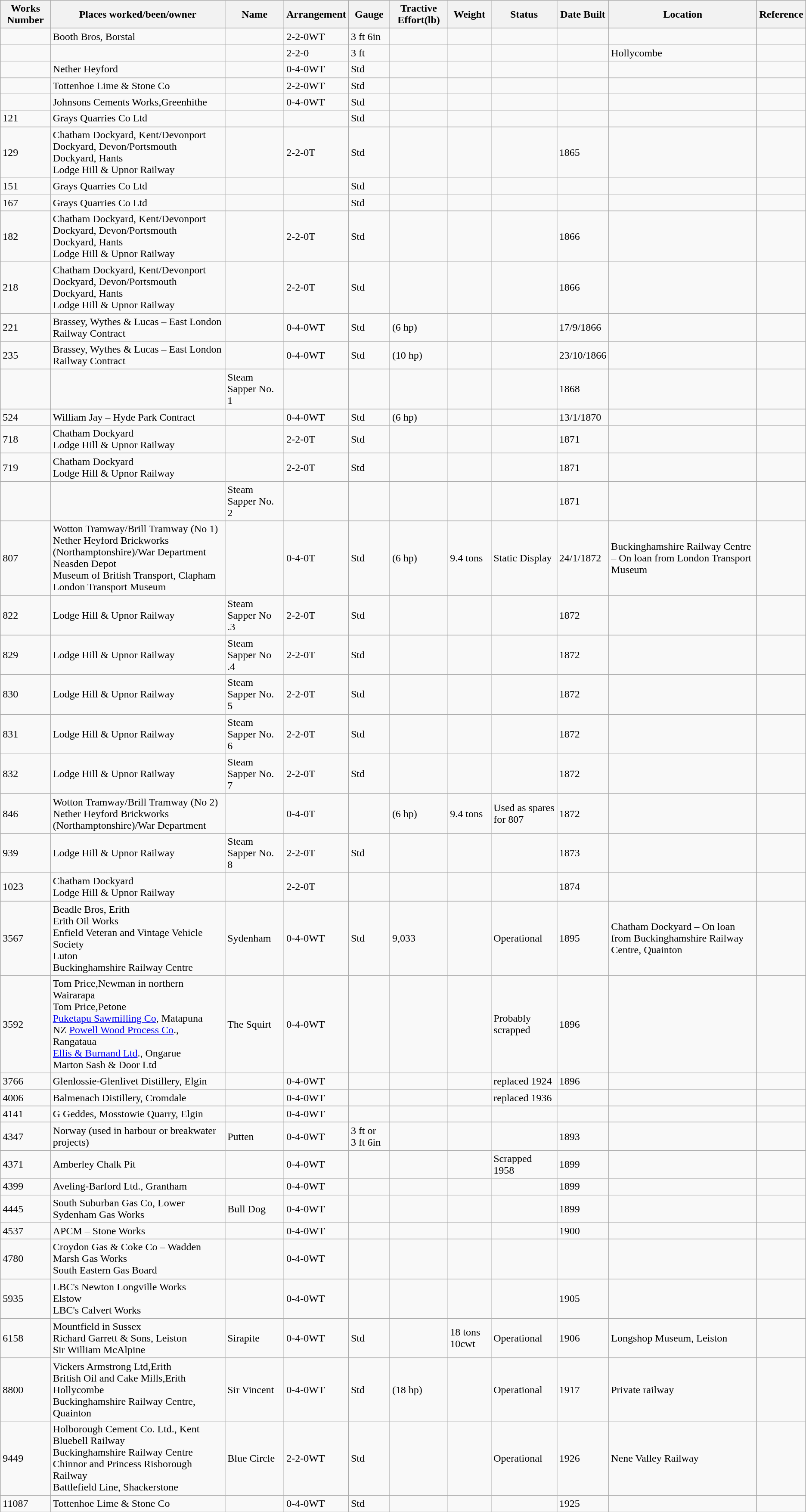<table class="wikitable">
<tr>
<th>Works Number</th>
<th>Places worked/been/owner</th>
<th>Name</th>
<th>Arrangement</th>
<th>Gauge</th>
<th>Tractive Effort(lb)</th>
<th>Weight</th>
<th>Status</th>
<th>Date Built</th>
<th>Location</th>
<th>Reference</th>
</tr>
<tr>
<td></td>
<td>Booth Bros, Borstal</td>
<td></td>
<td>2-2-0WT</td>
<td>3 ft 6in</td>
<td></td>
<td></td>
<td></td>
<td></td>
<td></td>
<td></td>
</tr>
<tr>
<td></td>
<td></td>
<td></td>
<td>2-2-0</td>
<td>3 ft</td>
<td></td>
<td></td>
<td></td>
<td></td>
<td>Hollycombe</td>
<td></td>
</tr>
<tr>
<td></td>
<td>Nether Heyford</td>
<td></td>
<td>0-4-0WT</td>
<td>Std</td>
<td></td>
<td></td>
<td></td>
<td></td>
<td></td>
<td></td>
</tr>
<tr>
<td></td>
<td>Tottenhoe Lime & Stone Co</td>
<td></td>
<td>2-2-0WT</td>
<td>Std</td>
<td></td>
<td></td>
<td></td>
<td></td>
<td></td>
<td></td>
</tr>
<tr>
<td></td>
<td>Johnsons Cements Works,Greenhithe</td>
<td></td>
<td>0-4-0WT</td>
<td>Std</td>
<td></td>
<td></td>
<td></td>
<td></td>
<td></td>
<td></td>
</tr>
<tr>
<td>121</td>
<td>Grays Quarries Co Ltd</td>
<td></td>
<td></td>
<td>Std</td>
<td></td>
<td></td>
<td></td>
<td></td>
<td></td>
<td></td>
</tr>
<tr>
<td>129</td>
<td>Chatham Dockyard, Kent/Devonport Dockyard, Devon/Portsmouth Dockyard, Hants<br>Lodge Hill & Upnor Railway</td>
<td></td>
<td>2-2-0T</td>
<td>Std</td>
<td></td>
<td></td>
<td></td>
<td>1865</td>
<td></td>
<td></td>
</tr>
<tr>
<td>151</td>
<td>Grays Quarries Co Ltd</td>
<td></td>
<td></td>
<td>Std</td>
<td></td>
<td></td>
<td></td>
<td></td>
<td></td>
<td></td>
</tr>
<tr>
<td>167</td>
<td>Grays Quarries Co Ltd</td>
<td></td>
<td></td>
<td>Std</td>
<td></td>
<td></td>
<td></td>
<td></td>
<td></td>
<td></td>
</tr>
<tr>
<td>182</td>
<td>Chatham Dockyard, Kent/Devonport Dockyard, Devon/Portsmouth Dockyard, Hants<br>Lodge Hill & Upnor Railway</td>
<td></td>
<td>2-2-0T</td>
<td>Std</td>
<td></td>
<td></td>
<td></td>
<td>1866</td>
<td></td>
<td></td>
</tr>
<tr>
<td>218</td>
<td>Chatham Dockyard, Kent/Devonport Dockyard, Devon/Portsmouth Dockyard, Hants<br>Lodge Hill & Upnor Railway</td>
<td></td>
<td>2-2-0T</td>
<td>Std</td>
<td></td>
<td></td>
<td></td>
<td>1866</td>
<td></td>
<td></td>
</tr>
<tr>
<td>221</td>
<td>Brassey, Wythes & Lucas – East London Railway Contract</td>
<td></td>
<td>0-4-0WT</td>
<td>Std</td>
<td>(6 hp)</td>
<td></td>
<td></td>
<td>17/9/1866</td>
<td></td>
<td></td>
</tr>
<tr>
<td>235</td>
<td>Brassey, Wythes & Lucas – East London Railway Contract</td>
<td></td>
<td>0-4-0WT</td>
<td>Std</td>
<td>(10 hp)</td>
<td></td>
<td></td>
<td>23/10/1866</td>
<td></td>
<td></td>
</tr>
<tr>
<td></td>
<td></td>
<td>Steam Sapper No. 1</td>
<td></td>
<td></td>
<td></td>
<td></td>
<td></td>
<td>1868</td>
<td></td>
<td></td>
</tr>
<tr>
<td>524</td>
<td>William Jay – Hyde Park Contract</td>
<td></td>
<td>0-4-0WT</td>
<td>Std</td>
<td>(6 hp)</td>
<td></td>
<td></td>
<td>13/1/1870</td>
<td></td>
<td></td>
</tr>
<tr>
<td>718</td>
<td>Chatham Dockyard<br>Lodge Hill & Upnor Railway</td>
<td></td>
<td>2-2-0T</td>
<td>Std</td>
<td></td>
<td></td>
<td></td>
<td>1871</td>
<td></td>
<td></td>
</tr>
<tr>
<td>719</td>
<td>Chatham Dockyard<br>Lodge Hill & Upnor Railway</td>
<td></td>
<td>2-2-0T</td>
<td>Std</td>
<td></td>
<td></td>
<td></td>
<td>1871</td>
<td></td>
<td></td>
</tr>
<tr>
<td></td>
<td></td>
<td>Steam Sapper No. 2</td>
<td></td>
<td></td>
<td></td>
<td></td>
<td></td>
<td>1871</td>
<td></td>
<td></td>
</tr>
<tr>
<td>807</td>
<td>Wotton Tramway/Brill Tramway (No 1)<br>Nether Heyford Brickworks (Northamptonshire)/War Department<br>Neasden Depot<br>Museum of British Transport, Clapham<br>London Transport Museum</td>
<td></td>
<td>0-4-0T</td>
<td>Std</td>
<td>(6 hp)</td>
<td>9.4 tons</td>
<td>Static Display</td>
<td>24/1/1872</td>
<td>Buckinghamshire Railway Centre – On loan from London Transport Museum</td>
<td></td>
</tr>
<tr>
<td>822</td>
<td>Lodge Hill & Upnor Railway</td>
<td>Steam Sapper No .3</td>
<td>2-2-0T</td>
<td>Std</td>
<td></td>
<td></td>
<td></td>
<td>1872</td>
<td></td>
<td></td>
</tr>
<tr>
<td>829</td>
<td>Lodge Hill & Upnor Railway</td>
<td>Steam Sapper No .4</td>
<td>2-2-0T</td>
<td>Std</td>
<td></td>
<td></td>
<td></td>
<td>1872</td>
<td></td>
<td></td>
</tr>
<tr>
<td>830</td>
<td>Lodge Hill & Upnor Railway</td>
<td>Steam Sapper No. 5</td>
<td>2-2-0T</td>
<td>Std</td>
<td></td>
<td></td>
<td></td>
<td>1872</td>
<td></td>
<td></td>
</tr>
<tr>
<td>831</td>
<td>Lodge Hill & Upnor Railway</td>
<td>Steam Sapper No. 6</td>
<td>2-2-0T</td>
<td>Std</td>
<td></td>
<td></td>
<td></td>
<td>1872</td>
<td></td>
<td></td>
</tr>
<tr>
<td>832</td>
<td>Lodge Hill & Upnor Railway</td>
<td>Steam Sapper No. 7</td>
<td>2-2-0T</td>
<td>Std</td>
<td></td>
<td></td>
<td></td>
<td>1872</td>
<td></td>
<td></td>
</tr>
<tr>
<td>846</td>
<td>Wotton Tramway/Brill Tramway (No 2)<br>Nether Heyford Brickworks (Northamptonshire)/War Department</td>
<td></td>
<td>0-4-0T</td>
<td></td>
<td>(6 hp)</td>
<td>9.4 tons</td>
<td>Used as spares for 807</td>
<td>1872</td>
<td></td>
<td></td>
</tr>
<tr>
<td>939</td>
<td>Lodge Hill & Upnor Railway</td>
<td>Steam Sapper No. 8</td>
<td>2-2-0T</td>
<td>Std</td>
<td></td>
<td></td>
<td></td>
<td>1873</td>
<td></td>
<td></td>
</tr>
<tr>
<td>1023</td>
<td>Chatham Dockyard<br>Lodge Hill & Upnor Railway</td>
<td></td>
<td>2-2-0T</td>
<td></td>
<td></td>
<td></td>
<td></td>
<td>1874</td>
<td></td>
<td></td>
</tr>
<tr>
<td>3567</td>
<td>Beadle Bros, Erith<br>Erith Oil Works<br>Enfield Veteran and Vintage Vehicle Society<br>Luton<br>Buckinghamshire Railway Centre</td>
<td>Sydenham</td>
<td>0-4-0WT</td>
<td>Std</td>
<td>9,033</td>
<td></td>
<td>Operational</td>
<td>1895</td>
<td>Chatham Dockyard – On loan from Buckinghamshire Railway Centre, Quainton</td>
<td></td>
</tr>
<tr>
<td>3592</td>
<td>Tom Price,Newman in northern Wairarapa<br>Tom Price,Petone<br><a href='#'>Puketapu Sawmilling Co</a>, Matapuna<br>NZ <a href='#'>Powell Wood Process Co</a>., Rangataua<br><a href='#'>Ellis & Burnand Ltd</a>., Ongarue<br>Marton Sash & Door Ltd</td>
<td>The Squirt</td>
<td>0-4-0WT</td>
<td></td>
<td></td>
<td></td>
<td>Probably scrapped</td>
<td>1896</td>
<td></td>
<td></td>
</tr>
<tr>
<td>3766</td>
<td>Glenlossie-Glenlivet Distillery, Elgin</td>
<td></td>
<td>0-4-0WT</td>
<td></td>
<td></td>
<td></td>
<td>replaced 1924</td>
<td>1896</td>
<td></td>
<td></td>
</tr>
<tr>
<td>4006</td>
<td>Balmenach Distillery, Cromdale</td>
<td></td>
<td>0-4-0WT</td>
<td></td>
<td></td>
<td></td>
<td>replaced 1936</td>
<td></td>
<td></td>
<td></td>
</tr>
<tr>
<td>4141</td>
<td>G Geddes, Mosstowie Quarry, Elgin</td>
<td></td>
<td>0-4-0WT</td>
<td></td>
<td></td>
<td></td>
<td></td>
<td></td>
<td></td>
<td></td>
</tr>
<tr>
<td>4347</td>
<td>Norway (used in harbour or breakwater projects)</td>
<td>Putten</td>
<td>0-4-0WT</td>
<td>3 ft or 3 ft 6in</td>
<td></td>
<td></td>
<td></td>
<td>1893</td>
<td></td>
<td></td>
</tr>
<tr>
<td>4371</td>
<td>Amberley Chalk Pit</td>
<td></td>
<td>0-4-0WT</td>
<td></td>
<td></td>
<td></td>
<td>Scrapped 1958</td>
<td>1899</td>
<td></td>
<td></td>
</tr>
<tr>
<td>4399</td>
<td>Aveling-Barford Ltd., Grantham</td>
<td></td>
<td>0-4-0WT</td>
<td></td>
<td></td>
<td></td>
<td></td>
<td>1899</td>
<td></td>
<td></td>
</tr>
<tr>
<td>4445</td>
<td>South Suburban Gas Co, Lower Sydenham Gas Works</td>
<td>Bull Dog</td>
<td>0-4-0WT</td>
<td></td>
<td></td>
<td></td>
<td></td>
<td>1899</td>
<td></td>
<td></td>
</tr>
<tr>
<td>4537</td>
<td>APCM – Stone Works</td>
<td></td>
<td>0-4-0WT</td>
<td></td>
<td></td>
<td></td>
<td></td>
<td>1900</td>
<td></td>
<td></td>
</tr>
<tr>
<td>4780</td>
<td>Croydon Gas & Coke Co – Wadden Marsh Gas Works<br>South Eastern Gas Board</td>
<td></td>
<td>0-4-0WT</td>
<td></td>
<td></td>
<td></td>
<td></td>
<td></td>
<td></td>
<td></td>
</tr>
<tr>
<td>5935</td>
<td>LBC's Newton Longville Works<br>Elstow<br>LBC's Calvert Works</td>
<td></td>
<td>0-4-0WT</td>
<td></td>
<td></td>
<td></td>
<td></td>
<td>1905</td>
<td></td>
<td></td>
</tr>
<tr>
<td>6158</td>
<td>Mountfield in Sussex<br>Richard Garrett & Sons, Leiston<br>Sir William McAlpine</td>
<td>Sirapite</td>
<td>0-4-0WT</td>
<td>Std</td>
<td></td>
<td>18 tons 10cwt</td>
<td>Operational</td>
<td>1906</td>
<td>Longshop Museum, Leiston</td>
<td></td>
</tr>
<tr>
<td>8800</td>
<td>Vickers Armstrong Ltd,Erith<br>British Oil and Cake Mills,Erith<br>Hollycombe<br>Buckinghamshire Railway Centre, Quainton</td>
<td>Sir Vincent</td>
<td>0-4-0WT</td>
<td>Std</td>
<td>(18 hp)</td>
<td></td>
<td>Operational</td>
<td>1917</td>
<td>Private railway</td>
<td></td>
</tr>
<tr>
<td>9449</td>
<td>Holborough Cement Co. Ltd., Kent<br>Bluebell Railway<br>Buckinghamshire Railway Centre<br>Chinnor and Princess Risborough Railway<br>Battlefield Line, Shackerstone</td>
<td>Blue Circle</td>
<td>2-2-0WT</td>
<td>Std</td>
<td></td>
<td></td>
<td>Operational</td>
<td>1926</td>
<td>Nene Valley Railway</td>
<td></td>
</tr>
<tr>
<td>11087</td>
<td>Tottenhoe Lime & Stone Co</td>
<td></td>
<td>0-4-0WT</td>
<td>Std</td>
<td></td>
<td></td>
<td></td>
<td>1925</td>
<td></td>
<td></td>
</tr>
</table>
